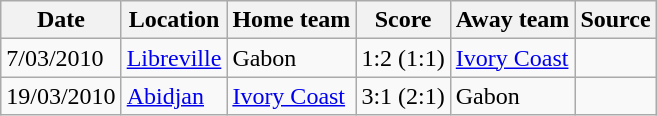<table class="wikitable">
<tr>
<th>Date</th>
<th>Location</th>
<th>Home team</th>
<th>Score</th>
<th>Away team</th>
<th>Source</th>
</tr>
<tr>
<td>7/03/2010</td>
<td><a href='#'>Libreville</a></td>
<td> Gabon</td>
<td>1:2 (1:1)</td>
<td> <a href='#'>Ivory Coast</a></td>
<td></td>
</tr>
<tr>
<td>19/03/2010</td>
<td><a href='#'>Abidjan</a></td>
<td> <a href='#'>Ivory Coast</a></td>
<td>3:1 (2:1)</td>
<td> Gabon</td>
<td></td>
</tr>
</table>
